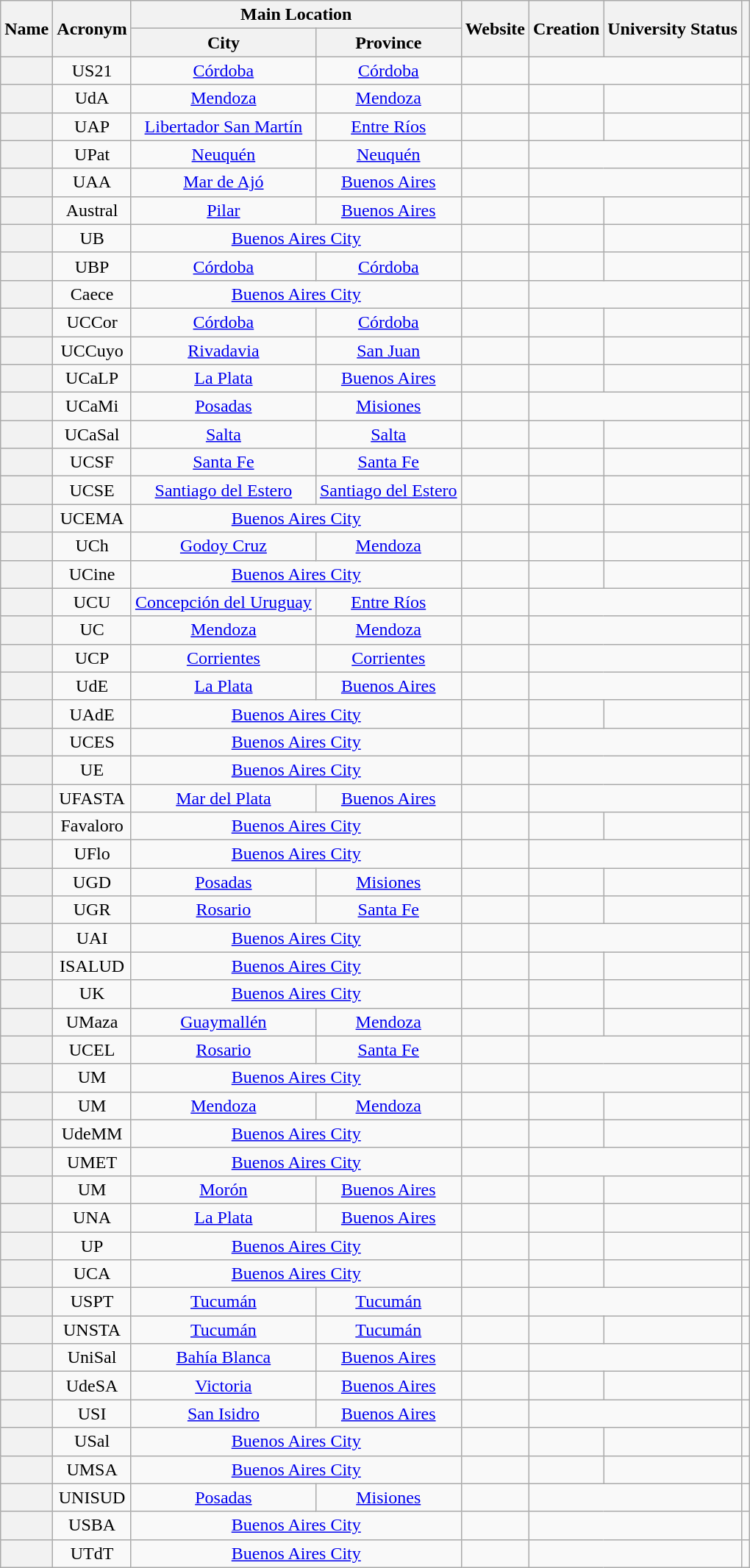<table class="wikitable sortable" style="text-align: center;">
<tr>
<th rowspan=2>Name</th>
<th rowspan=2>Acronym</th>
<th colspan=2>Main Location</th>
<th rowspan=2>Website</th>
<th rowspan=2>Creation</th>
<th rowspan=2>University Status</th>
<th rowspan=2 class="unsortable"></th>
</tr>
<tr>
<th>City</th>
<th>Province</th>
</tr>
<tr>
<th scope=row></th>
<td>US21</td>
<td><a href='#'>Córdoba</a></td>
<td><a href='#'>Córdoba</a></td>
<td></td>
<td colspan=2></td>
<td></td>
</tr>
<tr>
<th scope=row></th>
<td>UdA</td>
<td><a href='#'>Mendoza</a></td>
<td><a href='#'>Mendoza</a></td>
<td></td>
<td></td>
<td></td>
<td></td>
</tr>
<tr>
<th scope=row></th>
<td>UAP</td>
<td><a href='#'>Libertador San Martín</a></td>
<td><a href='#'>Entre Ríos</a></td>
<td></td>
<td></td>
<td></td>
<td></td>
</tr>
<tr>
<th scope=row></th>
<td>UPat</td>
<td><a href='#'>Neuquén</a></td>
<td><a href='#'>Neuquén</a></td>
<td></td>
<td colspan=2></td>
<td></td>
</tr>
<tr>
<th scope=row></th>
<td>UAA</td>
<td><a href='#'>Mar de Ajó</a></td>
<td><a href='#'>Buenos Aires</a></td>
<td></td>
<td colspan=2></td>
<td></td>
</tr>
<tr>
<th scope=row></th>
<td>Austral</td>
<td><a href='#'>Pilar</a></td>
<td><a href='#'>Buenos Aires</a></td>
<td></td>
<td></td>
<td></td>
<td></td>
</tr>
<tr>
<th scope=row></th>
<td>UB</td>
<td colspan=2><a href='#'>Buenos Aires City</a></td>
<td></td>
<td></td>
<td></td>
<td></td>
</tr>
<tr>
<th scope=row></th>
<td>UBP</td>
<td><a href='#'>Córdoba</a></td>
<td><a href='#'>Córdoba</a></td>
<td></td>
<td></td>
<td></td>
<td></td>
</tr>
<tr>
<th scope=row></th>
<td>Caece</td>
<td colspan=2><a href='#'>Buenos Aires City</a></td>
<td></td>
<td colspan=2></td>
<td></td>
</tr>
<tr>
<th scope=row></th>
<td>UCCor</td>
<td><a href='#'>Córdoba</a></td>
<td><a href='#'>Córdoba</a></td>
<td></td>
<td></td>
<td></td>
<td></td>
</tr>
<tr>
<th scope=row></th>
<td>UCCuyo</td>
<td><a href='#'>Rivadavia</a></td>
<td><a href='#'>San Juan</a></td>
<td></td>
<td></td>
<td></td>
<td></td>
</tr>
<tr>
<th scope=row></th>
<td>UCaLP</td>
<td><a href='#'>La Plata</a></td>
<td><a href='#'>Buenos Aires</a></td>
<td></td>
<td></td>
<td></td>
<td></td>
</tr>
<tr>
<th scope=row></th>
<td>UCaMi</td>
<td><a href='#'>Posadas</a></td>
<td><a href='#'>Misiones</a></td>
<td></td>
<td colspan=2></td>
<td></td>
</tr>
<tr>
<th scope=row></th>
<td>UCaSal</td>
<td><a href='#'>Salta</a></td>
<td><a href='#'>Salta</a></td>
<td></td>
<td></td>
<td></td>
<td></td>
</tr>
<tr>
<th scope=row></th>
<td>UCSF</td>
<td><a href='#'>Santa Fe</a></td>
<td><a href='#'>Santa Fe</a></td>
<td></td>
<td></td>
<td></td>
<td></td>
</tr>
<tr>
<th scope=row></th>
<td>UCSE</td>
<td><a href='#'>Santiago del Estero</a></td>
<td><a href='#'>Santiago del Estero</a></td>
<td></td>
<td></td>
<td></td>
<td></td>
</tr>
<tr>
<th scope=row></th>
<td>UCEMA</td>
<td colspan=2><a href='#'>Buenos Aires City</a></td>
<td></td>
<td></td>
<td></td>
<td></td>
</tr>
<tr>
<th scope=row></th>
<td>UCh</td>
<td><a href='#'>Godoy Cruz</a></td>
<td><a href='#'>Mendoza</a></td>
<td></td>
<td></td>
<td></td>
<td></td>
</tr>
<tr>
<th scope=row></th>
<td>UCine</td>
<td colspan=2><a href='#'>Buenos Aires City</a></td>
<td></td>
<td></td>
<td></td>
<td><br></td>
</tr>
<tr>
<th scope=row></th>
<td>UCU</td>
<td><a href='#'>Concepción del Uruguay</a></td>
<td><a href='#'>Entre Ríos</a></td>
<td></td>
<td colspan=2></td>
<td></td>
</tr>
<tr>
<th scope=row></th>
<td>UC</td>
<td><a href='#'>Mendoza</a></td>
<td><a href='#'>Mendoza</a></td>
<td></td>
<td colspan=2></td>
<td></td>
</tr>
<tr>
<th scope=row></th>
<td>UCP</td>
<td><a href='#'>Corrientes</a></td>
<td><a href='#'>Corrientes</a></td>
<td></td>
<td colspan=2></td>
<td></td>
</tr>
<tr>
<th scope=row></th>
<td>UdE</td>
<td><a href='#'>La Plata</a></td>
<td><a href='#'>Buenos Aires</a></td>
<td></td>
<td colspan=2></td>
<td></td>
</tr>
<tr>
<th scope=row></th>
<td>UAdE</td>
<td colspan=2><a href='#'>Buenos Aires City</a></td>
<td></td>
<td></td>
<td></td>
<td></td>
</tr>
<tr>
<th scope=row></th>
<td>UCES</td>
<td colspan=2><a href='#'>Buenos Aires City</a></td>
<td></td>
<td colspan=2></td>
<td></td>
</tr>
<tr>
<th scope=row></th>
<td>UE</td>
<td colspan=2><a href='#'>Buenos Aires City</a></td>
<td></td>
<td colspan=2></td>
<td></td>
</tr>
<tr>
<th scope=row></th>
<td>UFASTA</td>
<td><a href='#'>Mar del Plata</a></td>
<td><a href='#'>Buenos Aires</a></td>
<td></td>
<td colspan=2></td>
<td></td>
</tr>
<tr>
<th scope=row></th>
<td>Favaloro</td>
<td colspan=2><a href='#'>Buenos Aires City</a></td>
<td></td>
<td></td>
<td></td>
<td></td>
</tr>
<tr>
<th scope=row></th>
<td>UFlo</td>
<td colspan=2><a href='#'>Buenos Aires City</a></td>
<td></td>
<td colspan=2></td>
<td></td>
</tr>
<tr>
<th scope=row></th>
<td>UGD</td>
<td><a href='#'>Posadas</a></td>
<td><a href='#'>Misiones</a></td>
<td></td>
<td></td>
<td></td>
<td></td>
</tr>
<tr>
<th scope=row></th>
<td>UGR</td>
<td><a href='#'>Rosario</a></td>
<td><a href='#'>Santa Fe</a></td>
<td></td>
<td></td>
<td></td>
<td></td>
</tr>
<tr>
<th scope=row></th>
<td>UAI</td>
<td colspan=2><a href='#'>Buenos Aires City</a></td>
<td></td>
<td colspan=2></td>
<td></td>
</tr>
<tr>
<th scope=row></th>
<td>ISALUD</td>
<td colspan=2><a href='#'>Buenos Aires City</a></td>
<td></td>
<td></td>
<td></td>
<td></td>
</tr>
<tr>
<th scope=row></th>
<td>UK</td>
<td colspan=2><a href='#'>Buenos Aires City</a></td>
<td></td>
<td></td>
<td></td>
<td></td>
</tr>
<tr>
<th scope=row></th>
<td>UMaza</td>
<td><a href='#'>Guaymallén</a></td>
<td><a href='#'>Mendoza</a></td>
<td></td>
<td></td>
<td></td>
<td></td>
</tr>
<tr>
<th scope=row></th>
<td>UCEL</td>
<td><a href='#'>Rosario</a></td>
<td><a href='#'>Santa Fe</a></td>
<td></td>
<td colspan=2></td>
<td></td>
</tr>
<tr>
<th scope=row></th>
<td>UM</td>
<td colspan=2><a href='#'>Buenos Aires City</a></td>
<td></td>
<td colspan=2></td>
<td></td>
</tr>
<tr>
<th scope=row></th>
<td>UM</td>
<td><a href='#'>Mendoza</a></td>
<td><a href='#'>Mendoza</a></td>
<td></td>
<td></td>
<td></td>
<td></td>
</tr>
<tr>
<th scope=row></th>
<td>UdeMM</td>
<td colspan=2><a href='#'>Buenos Aires City</a></td>
<td></td>
<td></td>
<td></td>
<td></td>
</tr>
<tr>
<th scope=row></th>
<td>UMET</td>
<td colspan=2><a href='#'>Buenos Aires City</a></td>
<td></td>
<td colspan=2></td>
<td></td>
</tr>
<tr>
<th scope=row></th>
<td>UM</td>
<td><a href='#'>Morón</a></td>
<td><a href='#'>Buenos Aires</a></td>
<td></td>
<td></td>
<td></td>
<td></td>
</tr>
<tr>
<th scope=row></th>
<td>UNA</td>
<td><a href='#'>La Plata</a></td>
<td><a href='#'>Buenos Aires</a></td>
<td></td>
<td></td>
<td></td>
<td></td>
</tr>
<tr>
<th scope=row></th>
<td>UP</td>
<td colspan=2><a href='#'>Buenos Aires City</a></td>
<td></td>
<td></td>
<td></td>
<td></td>
</tr>
<tr>
<th scope=row></th>
<td>UCA</td>
<td colspan=2><a href='#'>Buenos Aires City</a></td>
<td></td>
<td></td>
<td></td>
<td></td>
</tr>
<tr>
<th scope=row></th>
<td>USPT</td>
<td><a href='#'>Tucumán</a></td>
<td><a href='#'>Tucumán</a></td>
<td></td>
<td colspan=2></td>
<td></td>
</tr>
<tr>
<th scope=row></th>
<td>UNSTA</td>
<td><a href='#'>Tucumán</a></td>
<td><a href='#'>Tucumán</a></td>
<td></td>
<td></td>
<td></td>
<td></td>
</tr>
<tr>
<th scope=row></th>
<td>UniSal</td>
<td><a href='#'>Bahía Blanca</a></td>
<td><a href='#'>Buenos Aires</a></td>
<td></td>
<td colspan=2></td>
<td></td>
</tr>
<tr>
<th scope=row></th>
<td>UdeSA</td>
<td><a href='#'>Victoria</a></td>
<td><a href='#'>Buenos Aires</a></td>
<td></td>
<td></td>
<td></td>
<td></td>
</tr>
<tr>
<th scope=row></th>
<td>USI</td>
<td><a href='#'>San Isidro</a></td>
<td><a href='#'>Buenos Aires</a></td>
<td></td>
<td colspan=2></td>
<td></td>
</tr>
<tr>
<th scope=row></th>
<td>USal</td>
<td colspan=2><a href='#'>Buenos Aires City</a></td>
<td></td>
<td></td>
<td></td>
<td></td>
</tr>
<tr>
<th scope=row></th>
<td>UMSA</td>
<td colspan=2><a href='#'>Buenos Aires City</a></td>
<td></td>
<td></td>
<td></td>
<td></td>
</tr>
<tr>
<th scope=row></th>
<td>UNISUD</td>
<td><a href='#'>Posadas</a></td>
<td><a href='#'>Misiones</a></td>
<td></td>
<td colspan=2></td>
<td></td>
</tr>
<tr>
<th scope=row></th>
<td>USBA</td>
<td colspan=2><a href='#'>Buenos Aires City</a></td>
<td></td>
<td colspan=2></td>
<td></td>
</tr>
<tr>
<th scope=row></th>
<td>UTdT</td>
<td colspan=2><a href='#'>Buenos Aires City</a></td>
<td></td>
<td colspan=2></td>
<td></td>
</tr>
</table>
